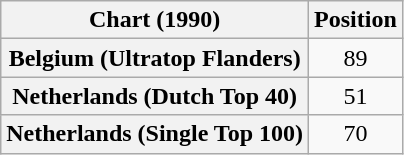<table class="wikitable sortable plainrowheaders" style="text-align:center">
<tr>
<th scope="col">Chart (1990)</th>
<th scope="col">Position</th>
</tr>
<tr>
<th scope="row">Belgium (Ultratop Flanders)</th>
<td>89</td>
</tr>
<tr>
<th scope="row">Netherlands (Dutch Top 40)</th>
<td>51</td>
</tr>
<tr>
<th scope="row">Netherlands (Single Top 100)</th>
<td>70</td>
</tr>
</table>
